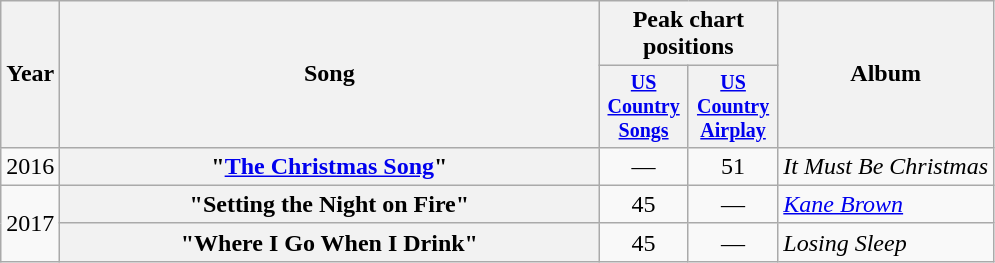<table class="wikitable plainrowheaders" style="text-align:center;">
<tr>
<th rowspan="2">Year</th>
<th rowspan="2" style="width:22em;">Song</th>
<th colspan="2">Peak chart positions</th>
<th rowspan="2">Album</th>
</tr>
<tr style="font-size:smaller;">
<th style="width:4em;"><a href='#'>US Country Songs</a><br></th>
<th style="width:4em;"><a href='#'>US Country Airplay</a><br></th>
</tr>
<tr>
<td>2016</td>
<th scope="row">"<a href='#'>The Christmas Song</a>"</th>
<td>—</td>
<td>51</td>
<td align="left"><em>It Must Be Christmas</em></td>
</tr>
<tr>
<td rowspan="2">2017</td>
<th scope="row">"Setting the Night on Fire" <br> </th>
<td>45</td>
<td>—</td>
<td align="left"><em><a href='#'>Kane Brown</a></em></td>
</tr>
<tr>
<th scope="row">"Where I Go When I Drink"</th>
<td>45</td>
<td>—</td>
<td align="left"><em>Losing Sleep</em></td>
</tr>
</table>
